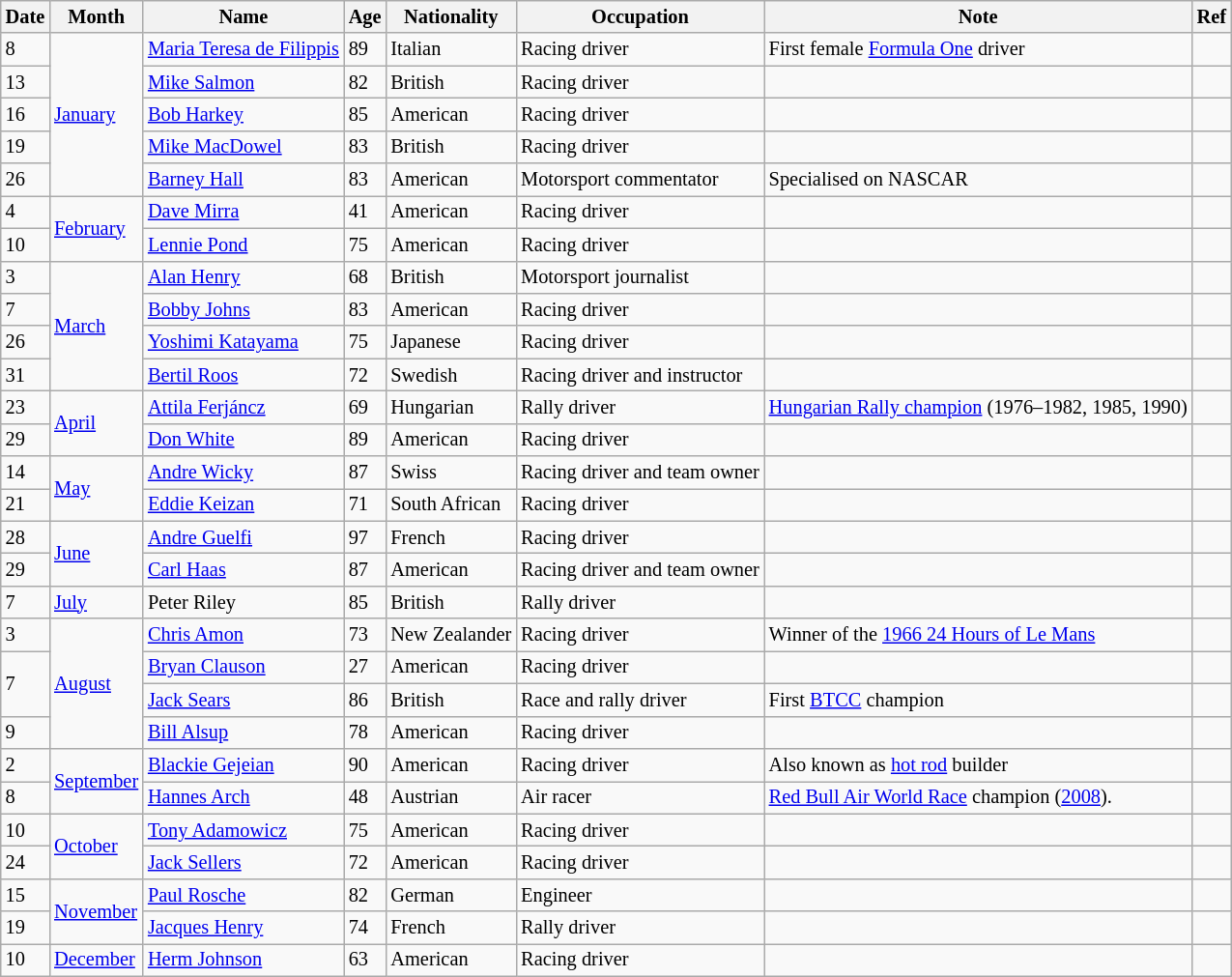<table class="wikitable" style="font-size:85%;">
<tr>
<th>Date</th>
<th>Month</th>
<th>Name</th>
<th>Age</th>
<th>Nationality</th>
<th>Occupation</th>
<th>Note</th>
<th>Ref</th>
</tr>
<tr>
<td>8</td>
<td rowspan=5><a href='#'>January</a></td>
<td><a href='#'>Maria Teresa de Filippis</a></td>
<td>89</td>
<td>Italian</td>
<td>Racing driver</td>
<td>First female <a href='#'>Formula One</a> driver</td>
<td></td>
</tr>
<tr>
<td>13</td>
<td><a href='#'>Mike Salmon</a></td>
<td>82</td>
<td>British</td>
<td>Racing driver</td>
<td></td>
<td></td>
</tr>
<tr>
<td>16</td>
<td><a href='#'>Bob Harkey</a></td>
<td>85</td>
<td>American</td>
<td>Racing driver</td>
<td></td>
<td></td>
</tr>
<tr>
<td>19</td>
<td><a href='#'>Mike MacDowel</a></td>
<td>83</td>
<td>British</td>
<td>Racing driver</td>
<td></td>
<td></td>
</tr>
<tr>
<td>26</td>
<td><a href='#'>Barney Hall</a></td>
<td>83</td>
<td>American</td>
<td>Motorsport commentator</td>
<td>Specialised on NASCAR</td>
<td></td>
</tr>
<tr>
<td>4</td>
<td rowspan=2><a href='#'>February</a></td>
<td><a href='#'>Dave Mirra</a></td>
<td>41</td>
<td>American</td>
<td>Racing driver</td>
<td></td>
<td></td>
</tr>
<tr>
<td>10</td>
<td><a href='#'>Lennie Pond</a></td>
<td>75</td>
<td>American</td>
<td>Racing driver</td>
<td></td>
<td></td>
</tr>
<tr>
<td>3</td>
<td rowspan=4><a href='#'>March</a></td>
<td><a href='#'>Alan Henry</a></td>
<td>68</td>
<td>British</td>
<td>Motorsport journalist</td>
<td></td>
<td></td>
</tr>
<tr>
<td>7</td>
<td><a href='#'>Bobby Johns</a></td>
<td>83</td>
<td>American</td>
<td>Racing driver</td>
<td></td>
<td></td>
</tr>
<tr>
<td>26</td>
<td><a href='#'>Yoshimi Katayama</a></td>
<td>75</td>
<td>Japanese</td>
<td>Racing driver</td>
<td></td>
<td></td>
</tr>
<tr>
<td>31</td>
<td><a href='#'>Bertil Roos</a></td>
<td>72</td>
<td>Swedish</td>
<td>Racing driver and instructor</td>
<td></td>
<td></td>
</tr>
<tr>
<td>23</td>
<td rowspan=2><a href='#'>April</a></td>
<td><a href='#'>Attila Ferjáncz</a></td>
<td>69</td>
<td>Hungarian</td>
<td>Rally driver</td>
<td><a href='#'>Hungarian Rally champion</a> (1976–1982, 1985, 1990)</td>
<td></td>
</tr>
<tr>
<td>29</td>
<td><a href='#'>Don White</a></td>
<td>89</td>
<td>American</td>
<td>Racing driver</td>
<td></td>
<td></td>
</tr>
<tr>
<td>14</td>
<td rowspan=2><a href='#'>May</a></td>
<td><a href='#'>Andre Wicky</a></td>
<td>87</td>
<td>Swiss</td>
<td>Racing driver and team owner</td>
<td></td>
<td></td>
</tr>
<tr>
<td>21</td>
<td><a href='#'>Eddie Keizan</a></td>
<td>71</td>
<td>South African</td>
<td>Racing driver</td>
<td></td>
<td></td>
</tr>
<tr>
<td>28</td>
<td rowspan=2><a href='#'>June</a></td>
<td><a href='#'>Andre Guelfi</a></td>
<td>97</td>
<td>French</td>
<td>Racing driver</td>
<td></td>
<td></td>
</tr>
<tr>
<td>29</td>
<td><a href='#'>Carl Haas</a></td>
<td>87</td>
<td>American</td>
<td>Racing driver and team owner</td>
<td></td>
<td></td>
</tr>
<tr>
<td>7</td>
<td><a href='#'>July</a></td>
<td>Peter Riley</td>
<td>85</td>
<td>British</td>
<td>Rally driver</td>
<td></td>
<td></td>
</tr>
<tr>
<td>3</td>
<td rowspan=4><a href='#'>August</a></td>
<td><a href='#'>Chris Amon</a></td>
<td>73</td>
<td>New Zealander</td>
<td>Racing driver</td>
<td>Winner of the <a href='#'>1966 24 Hours of Le Mans</a></td>
<td></td>
</tr>
<tr>
<td rowspan=2>7</td>
<td><a href='#'>Bryan Clauson</a></td>
<td>27</td>
<td>American</td>
<td>Racing driver</td>
<td></td>
<td></td>
</tr>
<tr>
<td><a href='#'>Jack Sears</a></td>
<td>86</td>
<td>British</td>
<td>Race and rally driver</td>
<td>First <a href='#'>BTCC</a> champion</td>
<td></td>
</tr>
<tr>
<td>9</td>
<td><a href='#'>Bill Alsup</a></td>
<td>78</td>
<td>American</td>
<td>Racing driver</td>
<td></td>
<td></td>
</tr>
<tr>
<td>2</td>
<td rowspan=2><a href='#'>September</a></td>
<td><a href='#'>Blackie Gejeian</a></td>
<td>90</td>
<td>American</td>
<td>Racing driver</td>
<td>Also known as <a href='#'>hot rod</a> builder</td>
<td></td>
</tr>
<tr>
<td>8</td>
<td><a href='#'>Hannes Arch</a></td>
<td>48</td>
<td>Austrian</td>
<td>Air racer</td>
<td><a href='#'>Red Bull Air World Race</a> champion (<a href='#'>2008</a>).</td>
<td></td>
</tr>
<tr>
<td>10</td>
<td rowspan=2><a href='#'>October</a></td>
<td><a href='#'>Tony Adamowicz</a></td>
<td>75</td>
<td>American</td>
<td>Racing driver</td>
<td></td>
<td></td>
</tr>
<tr>
<td>24</td>
<td><a href='#'>Jack Sellers</a></td>
<td>72</td>
<td>American</td>
<td>Racing driver</td>
<td></td>
<td></td>
</tr>
<tr>
<td>15</td>
<td rowspan=2><a href='#'>November</a></td>
<td><a href='#'>Paul Rosche</a></td>
<td>82</td>
<td>German</td>
<td>Engineer</td>
<td></td>
<td></td>
</tr>
<tr>
<td>19</td>
<td><a href='#'>Jacques Henry</a></td>
<td>74</td>
<td>French</td>
<td>Rally driver</td>
<td></td>
<td></td>
</tr>
<tr>
<td>10</td>
<td><a href='#'>December</a></td>
<td><a href='#'>Herm Johnson</a></td>
<td>63</td>
<td>American</td>
<td>Racing driver</td>
<td></td>
<td></td>
</tr>
</table>
